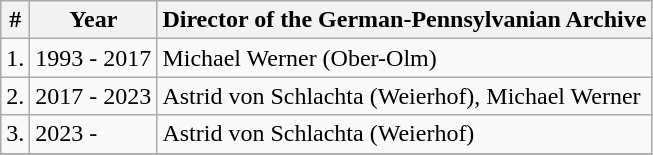<table class="wikitable">
<tr class="hintergrundfarbe5">
<th>#</th>
<th>Year</th>
<th>Director of the German-Pennsylvanian Archive</th>
</tr>
<tr>
<td align="right">1.</td>
<td>1993 - 2017</td>
<td>Michael Werner (Ober-Olm)</td>
</tr>
<tr>
<td align="right">2.</td>
<td>2017 - 2023</td>
<td>Astrid von Schlachta (Weierhof), Michael Werner</td>
</tr>
<tr>
<td align="right">3.</td>
<td>2023 -</td>
<td>Astrid von Schlachta (Weierhof)</td>
</tr>
<tr>
</tr>
</table>
